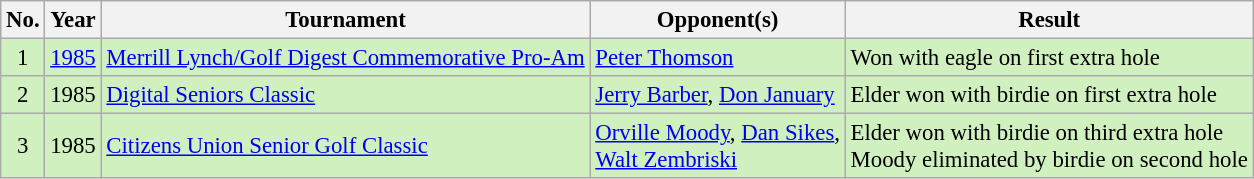<table class="wikitable" style="font-size:95%;">
<tr>
<th>No.</th>
<th>Year</th>
<th>Tournament</th>
<th>Opponent(s)</th>
<th>Result</th>
</tr>
<tr style="background:#D0F0C0;">
<td align=center>1</td>
<td><a href='#'>1985</a></td>
<td><a href='#'>Merrill Lynch/Golf Digest Commemorative Pro-Am</a></td>
<td> <a href='#'>Peter Thomson</a></td>
<td>Won with eagle on first extra hole</td>
</tr>
<tr style="background:#D0F0C0;">
<td align=center>2</td>
<td>1985</td>
<td><a href='#'>Digital Seniors Classic</a></td>
<td> <a href='#'>Jerry Barber</a>,  <a href='#'>Don January</a></td>
<td>Elder won with birdie on first extra hole</td>
</tr>
<tr style="background:#D0F0C0;">
<td align=center>3</td>
<td>1985</td>
<td><a href='#'>Citizens Union Senior Golf Classic</a></td>
<td> <a href='#'>Orville Moody</a>,  <a href='#'>Dan Sikes</a>,<br> <a href='#'>Walt Zembriski</a></td>
<td>Elder won with birdie on third extra hole<br>Moody eliminated by birdie on second hole</td>
</tr>
</table>
